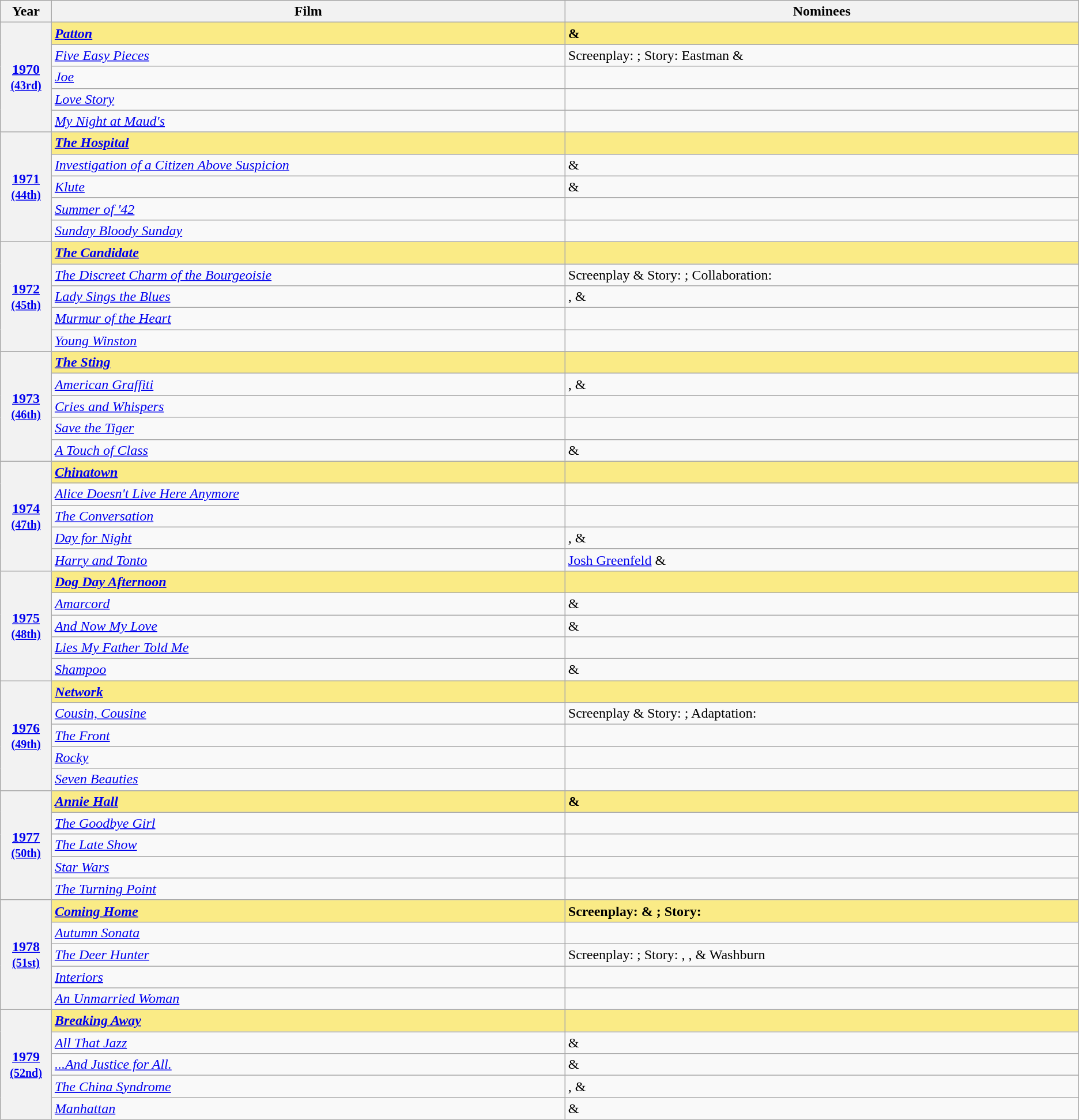<table class="wikitable">
<tr>
<th scope="col" style="width:2%;">Year</th>
<th scope="col" style="width:30%;">Film</th>
<th scope="col" style="width:30%;">Nominees</th>
</tr>
<tr>
<th scope="row" rowspan=5 style="text-align:center;"><a href='#'>1970</a><br><small><a href='#'>(43rd)</a></small> <br></th>
<td style="background:#FAEB86"><strong><em><a href='#'>Patton</a></em></strong></td>
<td style="background:#FAEB86"><strong> & </strong></td>
</tr>
<tr>
<td><em><a href='#'>Five Easy Pieces</a></em></td>
<td>Screenplay: ; Story: Eastman & </td>
</tr>
<tr>
<td><em><a href='#'>Joe</a></em></td>
<td></td>
</tr>
<tr>
<td><em><a href='#'>Love Story</a></em></td>
<td></td>
</tr>
<tr>
<td><em><a href='#'>My Night at Maud's</a></em></td>
<td></td>
</tr>
<tr>
<th scope="row" rowspan=5 style="text-align:center;"><a href='#'>1971</a><br><small><a href='#'>(44th)</a></small> <br></th>
<td style="background:#FAEB86"><strong><em><a href='#'>The Hospital</a></em></strong></td>
<td style="background:#FAEB86"><strong></strong></td>
</tr>
<tr>
<td><em><a href='#'>Investigation of a Citizen Above Suspicion</a></em></td>
<td> & </td>
</tr>
<tr>
<td><em><a href='#'>Klute</a></em></td>
<td> & </td>
</tr>
<tr>
<td><em><a href='#'>Summer of '42</a></em></td>
<td></td>
</tr>
<tr>
<td><em><a href='#'>Sunday Bloody Sunday</a></em></td>
<td></td>
</tr>
<tr>
<th scope="row" rowspan=5 style="text-align:center;"><a href='#'>1972</a><br><small><a href='#'>(45th)</a></small> <br></th>
<td style="background:#FAEB86"><strong><em><a href='#'>The Candidate</a></em></strong></td>
<td style="background:#FAEB86"><strong></strong></td>
</tr>
<tr>
<td><em><a href='#'>The Discreet Charm of the Bourgeoisie</a></em></td>
<td>Screenplay & Story: ; Collaboration: </td>
</tr>
<tr>
<td><em><a href='#'>Lady Sings the Blues</a></em></td>
<td>,  & </td>
</tr>
<tr>
<td><em><a href='#'>Murmur of the Heart</a></em></td>
<td></td>
</tr>
<tr>
<td><em><a href='#'>Young Winston</a></em></td>
<td></td>
</tr>
<tr>
<th scope="row" rowspan=5 style="text-align:center;"><a href='#'>1973</a><br><small><a href='#'>(46th)</a></small> <br></th>
<td style="background:#FAEB86"><strong><em><a href='#'>The Sting</a></em></strong></td>
<td style="background:#FAEB86"><strong></strong></td>
</tr>
<tr>
<td><em><a href='#'>American Graffiti</a></em></td>
<td>,  & </td>
</tr>
<tr>
<td><em><a href='#'>Cries and Whispers</a></em></td>
<td></td>
</tr>
<tr>
<td><em><a href='#'>Save the Tiger</a></em></td>
<td></td>
</tr>
<tr>
<td><em><a href='#'>A Touch of Class</a></em></td>
<td> & </td>
</tr>
<tr>
<th scope="row" rowspan=5 style="text-align:center;"><a href='#'>1974</a><br><small><a href='#'>(47th)</a></small> <br></th>
<td style="background:#FAEB86"><strong><em><a href='#'>Chinatown</a></em></strong></td>
<td style="background:#FAEB86"><strong></strong></td>
</tr>
<tr>
<td><em><a href='#'>Alice Doesn't Live Here Anymore</a></em></td>
<td></td>
</tr>
<tr>
<td><em><a href='#'>The Conversation</a></em></td>
<td></td>
</tr>
<tr>
<td><em><a href='#'>Day for Night</a></em></td>
<td>,  & </td>
</tr>
<tr>
<td><em><a href='#'>Harry and Tonto</a></em></td>
<td><a href='#'>Josh Greenfeld</a> & </td>
</tr>
<tr>
<th scope="row" rowspan=5 style="text-align:center;"><a href='#'>1975</a><br><small><a href='#'>(48th)</a></small> <br></th>
<td style="background:#FAEB86"><strong><em><a href='#'>Dog Day Afternoon</a></em></strong></td>
<td style="background:#FAEB86"><strong></strong></td>
</tr>
<tr>
<td><em><a href='#'>Amarcord</a></em></td>
<td> & </td>
</tr>
<tr>
<td><em><a href='#'>And Now My Love</a></em></td>
<td> & </td>
</tr>
<tr>
<td><em><a href='#'>Lies My Father Told Me</a></em></td>
<td></td>
</tr>
<tr>
<td><em><a href='#'>Shampoo</a></em></td>
<td> & </td>
</tr>
<tr>
<th scope="row" rowspan=5 style="text-align:center;"><a href='#'>1976</a><br><small><a href='#'>(49th)</a></small> <br></th>
<td style="background:#FAEB86"><strong><em><a href='#'>Network</a></em></strong></td>
<td style="background:#FAEB86"><strong></strong></td>
</tr>
<tr>
<td><em><a href='#'>Cousin, Cousine</a></em></td>
<td>Screenplay & Story: ; Adaptation: </td>
</tr>
<tr>
<td><em><a href='#'>The Front</a></em></td>
<td></td>
</tr>
<tr>
<td><em><a href='#'>Rocky</a></em></td>
<td></td>
</tr>
<tr>
<td><em><a href='#'>Seven Beauties</a></em></td>
<td></td>
</tr>
<tr>
<th scope="row" rowspan=5 style="text-align:center;"><a href='#'>1977</a><br><small><a href='#'>(50th)</a></small> <br></th>
<td style="background:#FAEB86"><strong><em><a href='#'>Annie Hall</a></em></strong></td>
<td style="background:#FAEB86"><strong> & </strong></td>
</tr>
<tr>
<td><em><a href='#'>The Goodbye Girl</a></em></td>
<td></td>
</tr>
<tr>
<td><em><a href='#'>The Late Show</a></em></td>
<td></td>
</tr>
<tr>
<td><em><a href='#'>Star Wars</a></em></td>
<td></td>
</tr>
<tr>
<td><em><a href='#'>The Turning Point</a></em></td>
<td></td>
</tr>
<tr>
<th scope="row" rowspan=5 style="text-align:center;"><a href='#'>1978</a><br><small><a href='#'>(51st)</a></small> <br></th>
<td style="background:#FAEB86"><strong><em><a href='#'>Coming Home</a></em></strong></td>
<td style="background:#FAEB86"><strong>Screenplay:  & ; Story:  </strong></td>
</tr>
<tr>
<td><em><a href='#'>Autumn Sonata</a></em></td>
<td></td>
</tr>
<tr>
<td><em><a href='#'>The Deer Hunter</a></em></td>
<td>Screenplay: ; Story: , ,  & Washburn</td>
</tr>
<tr>
<td><em><a href='#'>Interiors</a></em></td>
<td></td>
</tr>
<tr>
<td><em><a href='#'>An Unmarried Woman</a></em></td>
<td></td>
</tr>
<tr>
<th scope="row" rowspan=5 style="text-align:center;"><a href='#'>1979</a><br><small><a href='#'>(52nd)</a></small> <br></th>
<td style="background:#FAEB86"><strong><em><a href='#'>Breaking Away</a></em></strong></td>
<td style="background:#FAEB86"><strong></strong></td>
</tr>
<tr>
<td><em><a href='#'>All That Jazz</a></em></td>
<td> & </td>
</tr>
<tr>
<td><em><a href='#'>...And Justice for All.</a></em></td>
<td> & </td>
</tr>
<tr>
<td><em><a href='#'>The China Syndrome</a></em></td>
<td>,  & </td>
</tr>
<tr>
<td><em><a href='#'>Manhattan</a></em></td>
<td> & </td>
</tr>
</table>
